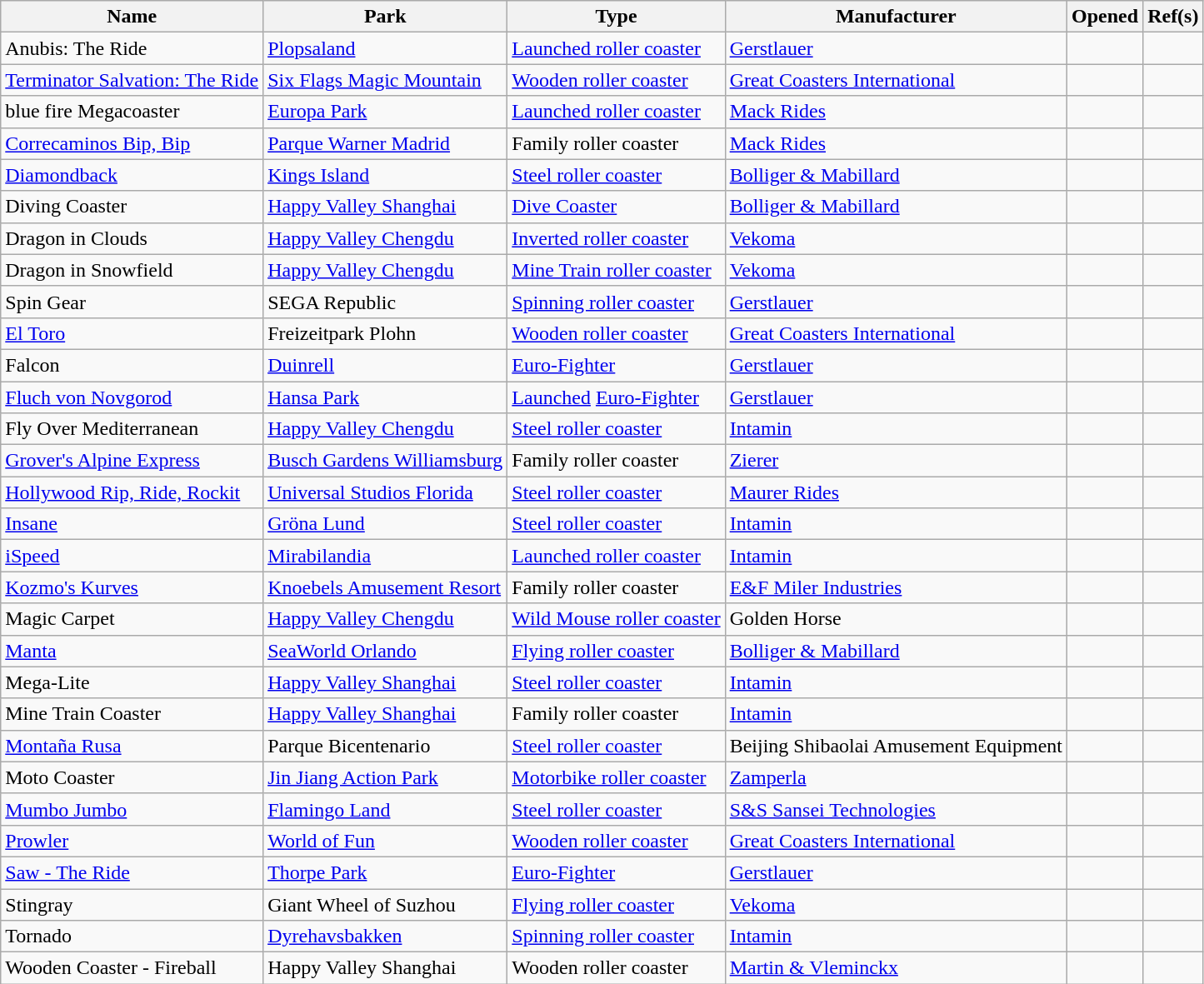<table class="wikitable sortable">
<tr>
<th>Name</th>
<th>Park</th>
<th>Type</th>
<th>Manufacturer</th>
<th>Opened</th>
<th>Ref(s)</th>
</tr>
<tr>
<td>Anubis: The Ride</td>
<td><a href='#'>Plopsaland</a></td>
<td><a href='#'>Launched roller coaster</a></td>
<td><a href='#'>Gerstlauer</a></td>
<td></td>
<td></td>
</tr>
<tr>
<td><a href='#'>Terminator Salvation: The Ride</a></td>
<td><a href='#'>Six Flags Magic Mountain</a></td>
<td><a href='#'>Wooden roller coaster</a></td>
<td><a href='#'>Great Coasters International</a></td>
<td></td>
<td></td>
</tr>
<tr>
<td>blue fire Megacoaster</td>
<td><a href='#'>Europa Park</a></td>
<td><a href='#'>Launched roller coaster</a></td>
<td><a href='#'>Mack Rides</a></td>
<td></td>
<td></td>
</tr>
<tr>
<td><a href='#'>Correcaminos Bip, Bip</a></td>
<td><a href='#'>Parque Warner Madrid</a></td>
<td>Family roller coaster</td>
<td><a href='#'>Mack Rides</a></td>
<td></td>
<td></td>
</tr>
<tr>
<td><a href='#'>Diamondback</a></td>
<td><a href='#'>Kings Island</a></td>
<td><a href='#'>Steel roller coaster</a></td>
<td><a href='#'>Bolliger & Mabillard</a></td>
<td></td>
<td></td>
</tr>
<tr>
<td>Diving Coaster</td>
<td><a href='#'>Happy Valley Shanghai</a></td>
<td><a href='#'>Dive Coaster</a></td>
<td><a href='#'>Bolliger & Mabillard</a></td>
<td></td>
<td></td>
</tr>
<tr>
<td>Dragon in Clouds</td>
<td><a href='#'>Happy Valley Chengdu</a></td>
<td><a href='#'>Inverted roller coaster</a></td>
<td><a href='#'>Vekoma</a></td>
<td></td>
<td></td>
</tr>
<tr>
<td>Dragon in Snowfield</td>
<td><a href='#'>Happy Valley Chengdu</a></td>
<td><a href='#'>Mine Train roller coaster</a></td>
<td><a href='#'>Vekoma</a></td>
<td></td>
<td></td>
</tr>
<tr>
<td>Spin Gear</td>
<td>SEGA Republic</td>
<td><a href='#'>Spinning roller coaster</a></td>
<td><a href='#'>Gerstlauer</a></td>
<td></td>
<td></td>
</tr>
<tr>
<td><a href='#'>El Toro</a></td>
<td>Freizeitpark Plohn</td>
<td><a href='#'>Wooden roller coaster</a></td>
<td><a href='#'>Great Coasters International</a></td>
<td></td>
<td></td>
</tr>
<tr>
<td>Falcon</td>
<td><a href='#'>Duinrell</a></td>
<td><a href='#'>Euro-Fighter</a></td>
<td><a href='#'>Gerstlauer</a></td>
<td></td>
<td></td>
</tr>
<tr>
<td><a href='#'>Fluch von Novgorod</a></td>
<td><a href='#'>Hansa Park</a></td>
<td><a href='#'>Launched</a> <a href='#'>Euro-Fighter</a></td>
<td><a href='#'>Gerstlauer</a></td>
<td></td>
<td></td>
</tr>
<tr>
<td>Fly Over Mediterranean</td>
<td><a href='#'>Happy Valley Chengdu</a></td>
<td><a href='#'>Steel roller coaster</a></td>
<td><a href='#'>Intamin</a></td>
<td></td>
<td></td>
</tr>
<tr>
<td><a href='#'>Grover's Alpine Express</a></td>
<td><a href='#'>Busch Gardens Williamsburg</a></td>
<td>Family roller coaster</td>
<td><a href='#'>Zierer</a></td>
<td></td>
<td></td>
</tr>
<tr>
<td><a href='#'>Hollywood Rip, Ride, Rockit</a></td>
<td><a href='#'>Universal Studios Florida</a></td>
<td><a href='#'>Steel roller coaster</a></td>
<td><a href='#'>Maurer Rides</a></td>
<td></td>
<td></td>
</tr>
<tr>
<td><a href='#'>Insane</a></td>
<td><a href='#'>Gröna Lund</a></td>
<td><a href='#'>Steel roller coaster</a></td>
<td><a href='#'>Intamin</a></td>
<td></td>
<td></td>
</tr>
<tr>
<td><a href='#'>iSpeed</a></td>
<td><a href='#'>Mirabilandia</a></td>
<td><a href='#'>Launched roller coaster</a></td>
<td><a href='#'>Intamin</a></td>
<td></td>
<td></td>
</tr>
<tr>
<td><a href='#'>Kozmo's Kurves</a></td>
<td><a href='#'>Knoebels Amusement Resort</a></td>
<td>Family roller coaster</td>
<td><a href='#'>E&F Miler Industries</a></td>
<td></td>
<td></td>
</tr>
<tr>
<td>Magic Carpet</td>
<td><a href='#'>Happy Valley Chengdu</a></td>
<td><a href='#'>Wild Mouse roller coaster</a></td>
<td>Golden Horse</td>
<td></td>
<td></td>
</tr>
<tr>
<td><a href='#'>Manta</a></td>
<td><a href='#'>SeaWorld Orlando</a></td>
<td><a href='#'>Flying roller coaster</a></td>
<td><a href='#'>Bolliger & Mabillard</a></td>
<td></td>
<td></td>
</tr>
<tr>
<td>Mega-Lite</td>
<td><a href='#'>Happy Valley Shanghai</a></td>
<td><a href='#'>Steel roller coaster</a></td>
<td><a href='#'>Intamin</a></td>
<td></td>
<td></td>
</tr>
<tr>
<td>Mine Train Coaster</td>
<td><a href='#'>Happy Valley Shanghai</a></td>
<td>Family roller coaster</td>
<td><a href='#'>Intamin</a></td>
<td></td>
<td></td>
</tr>
<tr>
<td><a href='#'>Montaña Rusa</a></td>
<td>Parque Bicentenario</td>
<td><a href='#'>Steel roller coaster</a></td>
<td>Beijing Shibaolai Amusement Equipment</td>
<td></td>
<td></td>
</tr>
<tr>
<td>Moto Coaster</td>
<td><a href='#'>Jin Jiang Action Park</a></td>
<td><a href='#'>Motorbike roller coaster</a></td>
<td><a href='#'>Zamperla</a></td>
<td></td>
<td></td>
</tr>
<tr>
<td><a href='#'>Mumbo Jumbo</a></td>
<td><a href='#'>Flamingo Land</a></td>
<td><a href='#'>Steel roller coaster</a></td>
<td><a href='#'>S&S Sansei Technologies</a></td>
<td></td>
<td></td>
</tr>
<tr>
<td><a href='#'>Prowler</a></td>
<td><a href='#'>World of Fun</a></td>
<td><a href='#'>Wooden roller coaster</a></td>
<td><a href='#'>Great Coasters International</a></td>
<td></td>
<td></td>
</tr>
<tr>
<td><a href='#'>Saw - The Ride</a></td>
<td><a href='#'>Thorpe Park</a></td>
<td><a href='#'>Euro-Fighter</a></td>
<td><a href='#'>Gerstlauer</a></td>
<td></td>
<td></td>
</tr>
<tr>
<td>Stingray</td>
<td>Giant Wheel of Suzhou</td>
<td><a href='#'>Flying roller coaster</a></td>
<td><a href='#'>Vekoma</a></td>
<td></td>
<td></td>
</tr>
<tr>
<td>Tornado</td>
<td><a href='#'>Dyrehavsbakken</a></td>
<td><a href='#'>Spinning roller coaster</a></td>
<td><a href='#'>Intamin</a></td>
<td></td>
<td></td>
</tr>
<tr>
<td>Wooden Coaster - Fireball</td>
<td>Happy Valley Shanghai</td>
<td>Wooden roller coaster</td>
<td><a href='#'>Martin & Vleminckx</a></td>
<td></td>
<td></td>
</tr>
</table>
